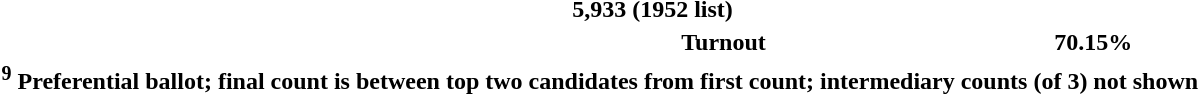<table>
<tr>
<th align="right">5,933 (1952 list)</th>
<th align="right"></th>
<th align="right"></th>
<th align="right"></th>
<th align="right"></th>
</tr>
<tr bgcolor="white">
<th align="right" colspan=3>Turnout</th>
<th align="right">70.15%</th>
<th align="right"></th>
<th align="right"></th>
<th align="right"></th>
<th align="right"></th>
</tr>
<tr bgcolor="white">
<th align="right" colspan=9><sup>9</sup> Preferential ballot; final count is between top two candidates from first count; intermediary counts (of 3) not shown</th>
</tr>
</table>
